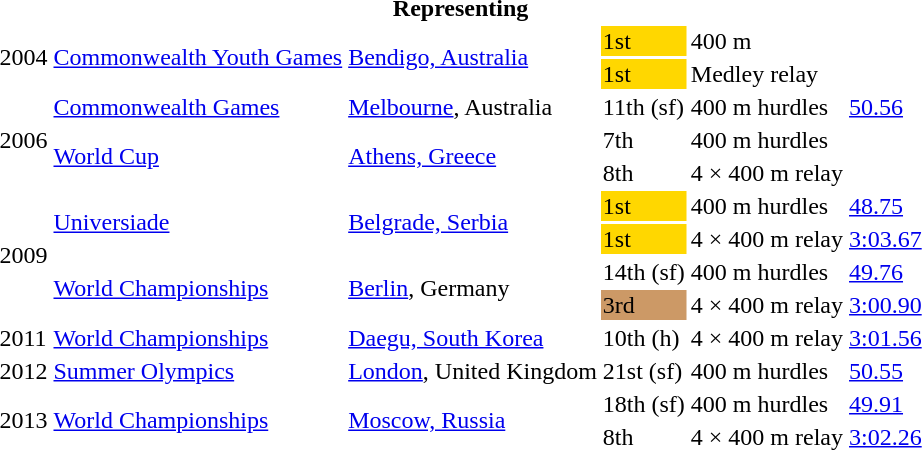<table>
<tr>
<th colspan="6">Representing </th>
</tr>
<tr>
<td rowspan=2>2004</td>
<td rowspan=2><a href='#'>Commonwealth Youth Games</a></td>
<td rowspan=2><a href='#'>Bendigo, Australia</a></td>
<td bgcolor="gold">1st</td>
<td>400 m</td>
<td></td>
</tr>
<tr>
<td bgcolor="gold">1st</td>
<td>Medley relay</td>
<td></td>
</tr>
<tr>
<td rowspan=3>2006</td>
<td><a href='#'>Commonwealth Games</a></td>
<td><a href='#'>Melbourne</a>, Australia</td>
<td>11th (sf)</td>
<td>400 m hurdles</td>
<td><a href='#'>50.56</a></td>
</tr>
<tr>
<td rowspan=2><a href='#'>World Cup</a></td>
<td rowspan=2><a href='#'>Athens, Greece</a></td>
<td>7th</td>
<td>400 m hurdles</td>
<td></td>
</tr>
<tr>
<td>8th</td>
<td>4 × 400 m relay</td>
<td></td>
</tr>
<tr>
<td rowspan=4>2009</td>
<td rowspan=2><a href='#'>Universiade</a></td>
<td rowspan=2><a href='#'>Belgrade, Serbia</a></td>
<td bgcolor="gold">1st</td>
<td>400 m hurdles</td>
<td><a href='#'>48.75</a></td>
</tr>
<tr>
<td bgcolor="gold">1st</td>
<td>4 × 400 m relay</td>
<td><a href='#'>3:03.67</a></td>
</tr>
<tr>
<td rowspan=2><a href='#'>World Championships</a></td>
<td rowspan=2><a href='#'>Berlin</a>, Germany</td>
<td>14th (sf)</td>
<td>400 m hurdles</td>
<td><a href='#'>49.76</a></td>
</tr>
<tr>
<td bgcolor=cc9966>3rd</td>
<td>4 × 400 m relay</td>
<td><a href='#'>3:00.90</a></td>
</tr>
<tr>
<td>2011</td>
<td><a href='#'>World Championships</a></td>
<td><a href='#'>Daegu, South Korea</a></td>
<td>10th (h)</td>
<td>4 × 400 m relay</td>
<td><a href='#'>3:01.56</a></td>
</tr>
<tr>
<td>2012</td>
<td><a href='#'>Summer Olympics</a></td>
<td><a href='#'>London</a>, United Kingdom</td>
<td>21st (sf)</td>
<td>400 m hurdles</td>
<td><a href='#'>50.55</a></td>
</tr>
<tr>
<td rowspan=2>2013</td>
<td rowspan=2><a href='#'>World Championships</a></td>
<td rowspan=2><a href='#'>Moscow, Russia</a></td>
<td>18th (sf)</td>
<td>400 m hurdles</td>
<td><a href='#'>49.91</a></td>
</tr>
<tr>
<td>8th</td>
<td>4 × 400 m relay</td>
<td><a href='#'>3:02.26</a></td>
</tr>
</table>
